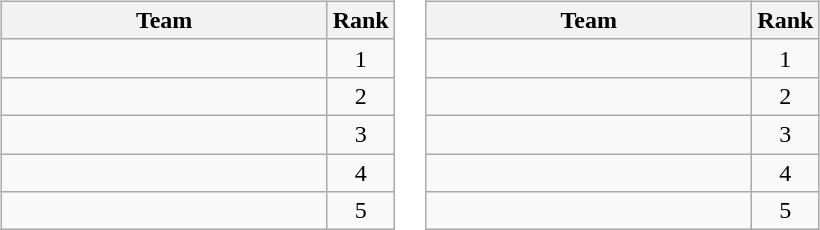<table style="margin:1em auto;">
<tr valign=top>
<td><br><table class="wikitable">
<tr>
<th width=210>Team</th>
<th>Rank</th>
</tr>
<tr>
<td><strong></strong></td>
<td align=center>1</td>
</tr>
<tr>
<td><strong></strong></td>
<td align=center>2</td>
</tr>
<tr>
<td><strong></strong></td>
<td align=center>3</td>
</tr>
<tr>
<td></td>
<td align=center>4</td>
</tr>
<tr>
<td></td>
<td align=center>5</td>
</tr>
</table>
</td>
<td><br><table class="wikitable">
<tr>
<th width=210>Team</th>
<th>Rank</th>
</tr>
<tr>
<td><strong></strong></td>
<td align=center>1</td>
</tr>
<tr>
<td><strong></strong></td>
<td align=center>2</td>
</tr>
<tr>
<td><strong></strong></td>
<td align=center>3</td>
</tr>
<tr>
<td></td>
<td align=center>4</td>
</tr>
<tr>
<td></td>
<td align=center>5</td>
</tr>
</table>
</td>
</tr>
</table>
